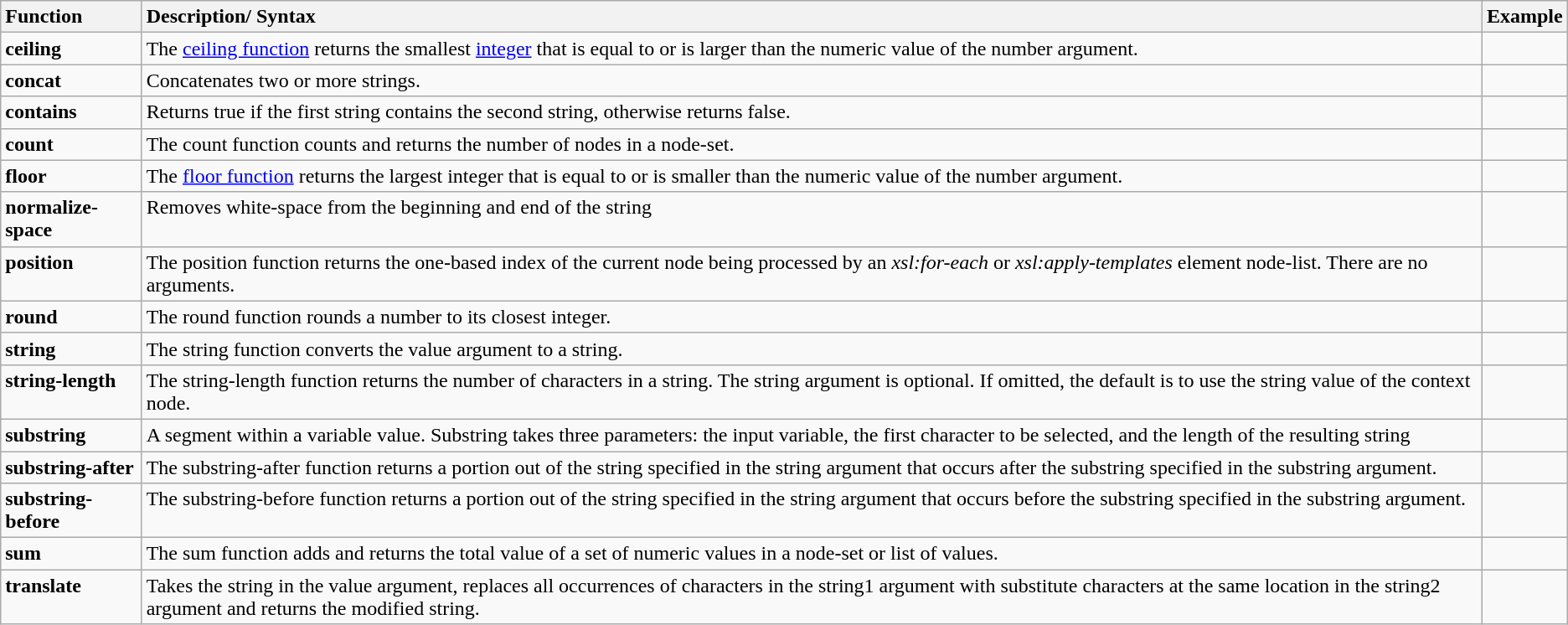<table class="wikitable">
<tr>
<th style="text-align:left;">Function</th>
<th style="text-align:left;">Description/ Syntax</th>
<th style="text-align:left;">Example</th>
</tr>
<tr style="vertical-align:top;">
<td><strong>ceiling</strong></td>
<td>The <a href='#'>ceiling function</a> returns the smallest <a href='#'>integer</a> that is equal to or is larger than the numeric value of the number argument.</td>
<td></td>
</tr>
<tr style="vertical-align:top;">
<td><strong>concat</strong></td>
<td>Concatenates two or more strings.</td>
<td></td>
</tr>
<tr style="vertical-align:top;">
<td><strong>contains</strong></td>
<td>Returns true if the first string contains the second string, otherwise returns false.</td>
<td></td>
</tr>
<tr style="vertical-align:top;">
<td><strong>count</strong></td>
<td>The count function counts and returns the number of nodes in a node-set.</td>
<td></td>
</tr>
<tr style="vertical-align:top;">
<td><strong>floor</strong></td>
<td>The <a href='#'>floor function</a> returns the largest integer that is equal to or is smaller than the numeric value of the number argument.</td>
<td></td>
</tr>
<tr style="vertical-align:top;">
<td><strong>normalize-space</strong></td>
<td>Removes white-space from the beginning and end of the string</td>
<td></td>
</tr>
<tr style="vertical-align:top;">
<td><strong>position</strong></td>
<td>The position function returns the one-based index of the current node being processed by an <em>xsl:for-each</em> or <em>xsl:apply-templates</em> element node-list. There are no arguments.</td>
<td></td>
</tr>
<tr style="vertical-align:top;">
<td><strong>round</strong></td>
<td>The round function rounds a number to its closest integer.</td>
<td></td>
</tr>
<tr style="vertical-align:top;">
<td><strong>string</strong></td>
<td>The string function converts the value argument to a string.</td>
<td></td>
</tr>
<tr style="vertical-align:top;">
<td><strong>string-length</strong></td>
<td>The string-length function returns the number of characters in a string. The string argument is optional. If omitted, the default is to use the string value of the context node.</td>
<td></td>
</tr>
<tr style="vertical-align:top;">
<td><strong>substring</strong></td>
<td>A segment within a variable value. Substring takes three parameters: the input variable, the first character to be selected, and the length of the resulting string</td>
<td></td>
</tr>
<tr style="vertical-align:top;">
<td><strong>substring-after</strong></td>
<td>The substring-after function returns a portion out of the string specified in the string argument that occurs after the substring specified in the substring argument.</td>
<td></td>
</tr>
<tr style="vertical-align:top;">
<td><strong>substring-before</strong></td>
<td>The substring-before function returns a portion out of the string specified in the string argument that occurs before the substring specified in the substring argument.</td>
<td></td>
</tr>
<tr style="vertical-align:top;">
<td><strong>sum</strong></td>
<td>The sum function adds and returns the total value of a set of numeric values in a node-set or list of values.</td>
<td></td>
</tr>
<tr style="vertical-align:top;">
<td><strong>translate</strong></td>
<td>Takes the string in the value argument, replaces all occurrences of characters in the string1 argument with substitute characters at the same location in the string2 argument and returns the modified string.</td>
<td></td>
</tr>
</table>
